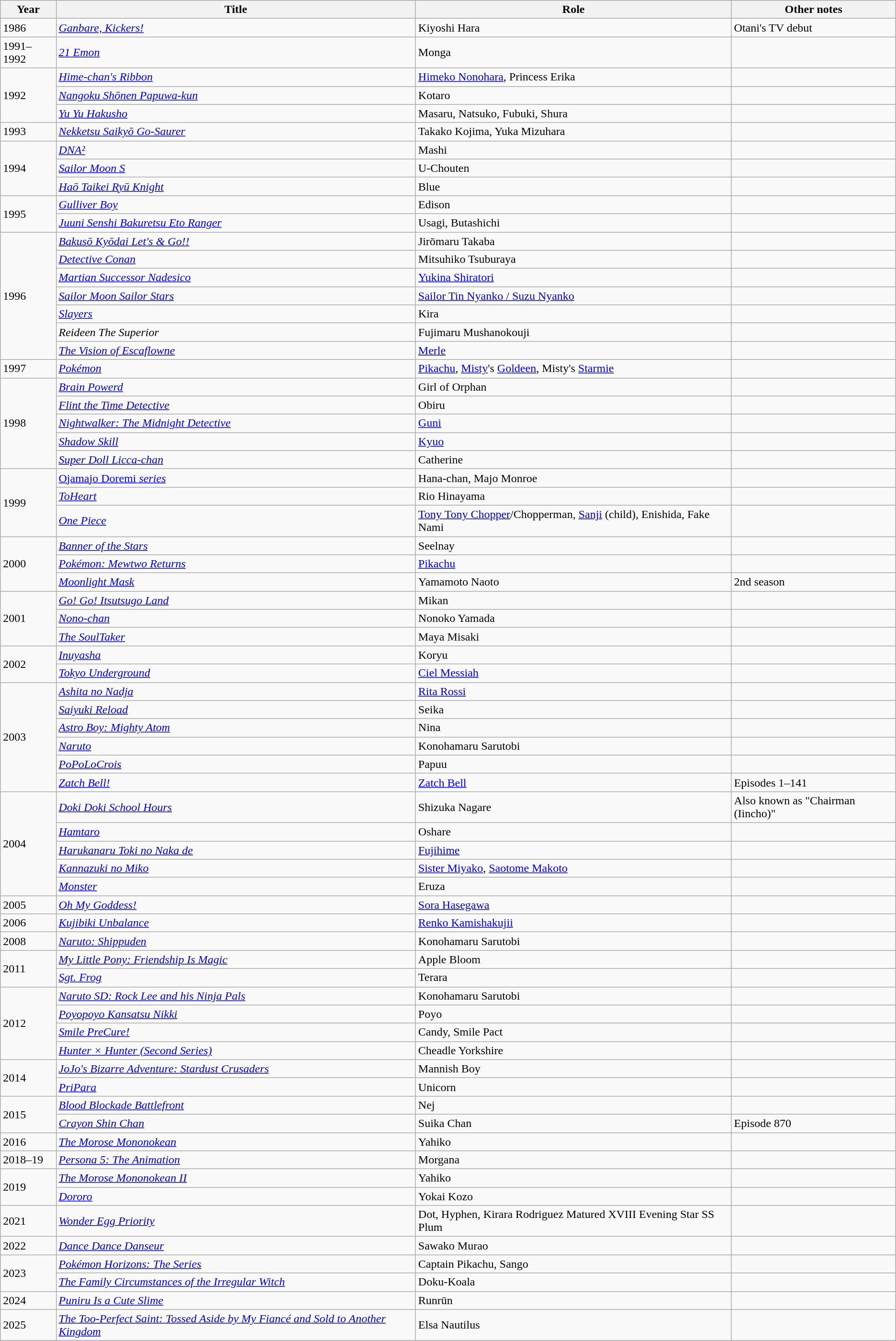<table class="wikitable">
<tr>
<th>Year</th>
<th>Title</th>
<th>Role</th>
<th>Other notes</th>
</tr>
<tr>
<td>1986</td>
<td><em><a href='#'>Ganbare, Kickers!</a></em></td>
<td>Kiyoshi Hara</td>
<td>Otani's TV debut</td>
</tr>
<tr>
<td>1991–1992</td>
<td><em><a href='#'>21 Emon</a></em></td>
<td>Monga</td>
<td></td>
</tr>
<tr>
<td rowspan="3">1992</td>
<td><em><a href='#'>Hime-chan's Ribbon</a></em></td>
<td><a href='#'>Himeko Nonohara</a>, Princess Erika</td>
<td></td>
</tr>
<tr>
<td><em><a href='#'>Nangoku Shōnen Papuwa-kun</a></em></td>
<td>Kotaro</td>
<td></td>
</tr>
<tr>
<td><em><a href='#'>Yu Yu Hakusho</a></em></td>
<td>Masaru, Natsuko, Fubuki, Shura</td>
<td></td>
</tr>
<tr>
<td>1993</td>
<td><em><a href='#'>Nekketsu Saikyō Go-Saurer</a></em></td>
<td>Takako Kojima, Yuka Mizuhara</td>
<td></td>
</tr>
<tr>
<td rowspan="3">1994</td>
<td><em><a href='#'>DNA²</a></em></td>
<td>Mashi</td>
<td></td>
</tr>
<tr>
<td><em><a href='#'>Sailor Moon S</a></em></td>
<td>U-Chouten</td>
<td></td>
</tr>
<tr>
<td><em><a href='#'>Haō Taikei Ryū Knight</a></em></td>
<td>Blue</td>
<td></td>
</tr>
<tr>
<td rowspan="2">1995</td>
<td><em><a href='#'>Gulliver Boy</a></em></td>
<td>Edison</td>
<td></td>
</tr>
<tr>
<td><em><a href='#'>Juuni Senshi Bakuretsu Eto Ranger</a></em></td>
<td>Usagi, Butashichi</td>
<td></td>
</tr>
<tr>
<td rowspan="7">1996</td>
<td><em><a href='#'>Bakusō Kyōdai Let's & Go!!</a></em></td>
<td>Jirōmaru Takaba</td>
<td></td>
</tr>
<tr>
<td><em><a href='#'>Detective Conan</a></em></td>
<td>Mitsuhiko Tsuburaya</td>
<td></td>
</tr>
<tr>
<td><em><a href='#'>Martian Successor Nadesico</a></em></td>
<td><a href='#'>Yukina Shiratori</a></td>
<td></td>
</tr>
<tr>
<td><em><a href='#'>Sailor Moon Sailor Stars</a></em></td>
<td><a href='#'>Sailor Tin Nyanko / Suzu Nyanko</a></td>
<td></td>
</tr>
<tr>
<td><em><a href='#'>Slayers</a></em></td>
<td>Kira</td>
<td></td>
</tr>
<tr>
<td><em>Reideen The Superior</em></td>
<td>Fujimaru Mushanokouji</td>
<td></td>
</tr>
<tr>
<td><em><a href='#'>The Vision of Escaflowne</a></em></td>
<td><a href='#'>Merle</a></td>
<td></td>
</tr>
<tr>
<td>1997</td>
<td><em><a href='#'>Pokémon</a></em></td>
<td><a href='#'>Pikachu</a>, <a href='#'>Misty</a>'s <a href='#'>Goldeen</a>, Misty's <a href='#'>Starmie</a></td>
<td></td>
</tr>
<tr>
<td rowspan="5">1998</td>
<td><em><a href='#'>Brain Powerd</a></em></td>
<td>Girl of Orphan</td>
<td></td>
</tr>
<tr>
<td><em><a href='#'>Flint the Time Detective</a></em></td>
<td>Obiru</td>
<td></td>
</tr>
<tr>
<td><em><a href='#'>Nightwalker: The Midnight Detective</a></em></td>
<td><a href='#'>Guni</a></td>
<td></td>
</tr>
<tr>
<td><em><a href='#'>Shadow Skill</a></em></td>
<td><a href='#'>Kyuo</a></td>
<td></td>
</tr>
<tr>
<td><em><a href='#'>Super Doll Licca-chan</a></em></td>
<td>Catherine</td>
<td></td>
</tr>
<tr>
<td rowspan="3">1999</td>
<td><em><a href='#'></em>Ojamajo Doremi<em> series</a></em></td>
<td>Hana-chan, Majo Monroe</td>
<td></td>
</tr>
<tr>
<td><em><a href='#'>ToHeart</a></em></td>
<td>Rio Hinayama</td>
<td></td>
</tr>
<tr>
<td><em><a href='#'>One Piece</a></em></td>
<td><a href='#'>Tony Tony Chopper</a>/Chopperman, <a href='#'>Sanji</a> (child), Enishida, Fake Nami</td>
<td></td>
</tr>
<tr>
<td rowspan="3">2000</td>
<td><em><a href='#'>Banner of the Stars</a></em></td>
<td>Seelnay</td>
<td></td>
</tr>
<tr>
<td><em><a href='#'>Pokémon: Mewtwo Returns</a></em></td>
<td><a href='#'>Pikachu</a></td>
<td></td>
</tr>
<tr>
<td><em><a href='#'>Moonlight Mask</a></em></td>
<td>Yamamoto Naoto</td>
<td>2nd season</td>
</tr>
<tr>
<td rowspan="3">2001</td>
<td><em><a href='#'>Go! Go! Itsutsugo Land</a></em></td>
<td>Mikan</td>
<td></td>
</tr>
<tr>
<td><em><a href='#'>Nono-chan</a></em></td>
<td>Nonoko Yamada</td>
<td></td>
</tr>
<tr>
<td><em><a href='#'>The SoulTaker</a></em></td>
<td>Maya Misaki</td>
<td></td>
</tr>
<tr>
<td rowspan="2">2002</td>
<td><em><a href='#'>Inuyasha</a></em></td>
<td>Koryu</td>
<td></td>
</tr>
<tr>
<td><em><a href='#'>Tokyo Underground</a></em></td>
<td><a href='#'>Ciel Messiah</a></td>
<td></td>
</tr>
<tr>
<td rowspan="6">2003</td>
<td><em><a href='#'>Ashita no Nadja</a></em></td>
<td><a href='#'>Rita Rossi</a></td>
<td></td>
</tr>
<tr>
<td><em><a href='#'>Saiyuki Reload</a></em></td>
<td>Seika</td>
<td></td>
</tr>
<tr>
<td><em><a href='#'>Astro Boy: Mighty Atom</a></em></td>
<td>Nina</td>
<td></td>
</tr>
<tr>
<td><em><a href='#'>Naruto</a></em></td>
<td>Konohamaru Sarutobi</td>
<td></td>
</tr>
<tr>
<td><em><a href='#'>PoPoLoCrois</a></em></td>
<td>Papuu</td>
<td></td>
</tr>
<tr>
<td><em><a href='#'>Zatch Bell!</a></em></td>
<td><a href='#'>Zatch Bell</a></td>
<td>Episodes 1–141</td>
</tr>
<tr>
<td rowspan="5">2004</td>
<td><em><a href='#'>Doki Doki School Hours</a></em></td>
<td>Shizuka Nagare</td>
<td>Also known as "Chairman (Iincho)"</td>
</tr>
<tr>
<td><em><a href='#'>Hamtaro</a></em></td>
<td>Oshare</td>
<td></td>
</tr>
<tr>
<td><em><a href='#'>Harukanaru Toki no Naka de</a></em></td>
<td><a href='#'>Fujihime</a></td>
<td></td>
</tr>
<tr>
<td><em><a href='#'>Kannazuki no Miko</a></em></td>
<td><a href='#'>Sister Miyako</a>, <a href='#'>Saotome Makoto</a></td>
<td></td>
</tr>
<tr>
<td><em><a href='#'>Monster</a></em></td>
<td>Eruza</td>
<td></td>
</tr>
<tr>
<td>2005</td>
<td><em><a href='#'>Oh My Goddess!</a></em></td>
<td><a href='#'>Sora Hasegawa</a></td>
<td></td>
</tr>
<tr>
<td>2006</td>
<td><em><a href='#'>Kujibiki Unbalance</a></em></td>
<td><a href='#'>Renko Kamishakujii</a></td>
<td></td>
</tr>
<tr>
<td>2008</td>
<td><em><a href='#'>Naruto: Shippuden</a></em></td>
<td>Konohamaru Sarutobi</td>
<td></td>
</tr>
<tr>
<td rowspan="2">2011</td>
<td><em><a href='#'>My Little Pony: Friendship Is Magic</a></em></td>
<td>Apple Bloom</td>
<td></td>
</tr>
<tr>
<td><em><a href='#'>Sgt. Frog</a></em></td>
<td>Terara</td>
<td></td>
</tr>
<tr>
<td rowspan="4">2012</td>
<td><em><a href='#'>Naruto SD: Rock Lee and his Ninja Pals</a></em></td>
<td>Konohamaru Sarutobi</td>
<td></td>
</tr>
<tr>
<td><em><a href='#'>Poyopoyo Kansatsu Nikki</a></em></td>
<td>Poyo</td>
<td></td>
</tr>
<tr>
<td><em><a href='#'>Smile PreCure!</a></em></td>
<td>Candy, Smile Pact</td>
<td></td>
</tr>
<tr>
<td><em><a href='#'>Hunter × Hunter (Second Series)</a></em></td>
<td>Cheadle Yorkshire</td>
<td></td>
</tr>
<tr>
<td rowspan="2">2014</td>
<td><em><a href='#'>JoJo's Bizarre Adventure: Stardust Crusaders</a></em></td>
<td>Mannish Boy</td>
<td></td>
</tr>
<tr>
<td><em><a href='#'>PriPara</a></em></td>
<td>Unicorn</td>
<td></td>
</tr>
<tr>
<td rowspan="2">2015</td>
<td><em><a href='#'>Blood Blockade Battlefront</a></em></td>
<td>Nej</td>
<td></td>
</tr>
<tr>
<td><em><a href='#'>Crayon Shin Chan</a></em></td>
<td>Suika Chan</td>
<td>Episode 870</td>
</tr>
<tr>
<td>2016</td>
<td><em><a href='#'>The Morose Mononokean</a></em></td>
<td>Yahiko</td>
<td></td>
</tr>
<tr>
<td rowspan="1">2018–19</td>
<td><em><a href='#'>Persona 5: The Animation</a></em></td>
<td>Morgana</td>
<td></td>
</tr>
<tr>
<td rowspan="2">2019</td>
<td><em><a href='#'>The Morose Mononokean II</a></em></td>
<td>Yahiko</td>
<td></td>
</tr>
<tr>
<td><em><a href='#'>Dororo</a></em></td>
<td>Yokai Kozo</td>
<td></td>
</tr>
<tr>
<td>2021</td>
<td><em><a href='#'>Wonder Egg Priority</a></em></td>
<td>Dot, Hyphen, Kirara Rodriguez Matured XVIII Evening Star SS Plum</td>
<td></td>
</tr>
<tr>
<td>2022</td>
<td><em><a href='#'>Dance Dance Danseur</a></em></td>
<td>Sawako Murao</td>
<td></td>
</tr>
<tr>
<td rowspan="2">2023</td>
<td><em><a href='#'>Pokémon Horizons: The Series</a></em></td>
<td>Captain Pikachu, Sango</td>
<td></td>
</tr>
<tr>
<td><em><a href='#'>The Family Circumstances of the Irregular Witch</a></em></td>
<td>Doku-Koala</td>
<td></td>
</tr>
<tr>
<td>2024</td>
<td><em><a href='#'>Puniru Is a Cute Slime</a></em></td>
<td>Runrūn</td>
<td></td>
</tr>
<tr>
<td>2025</td>
<td><em><a href='#'>The Too-Perfect Saint: Tossed Aside by My Fiancé and Sold to Another Kingdom</a></em></td>
<td>Elsa Nautilus</td>
<td></td>
</tr>
</table>
